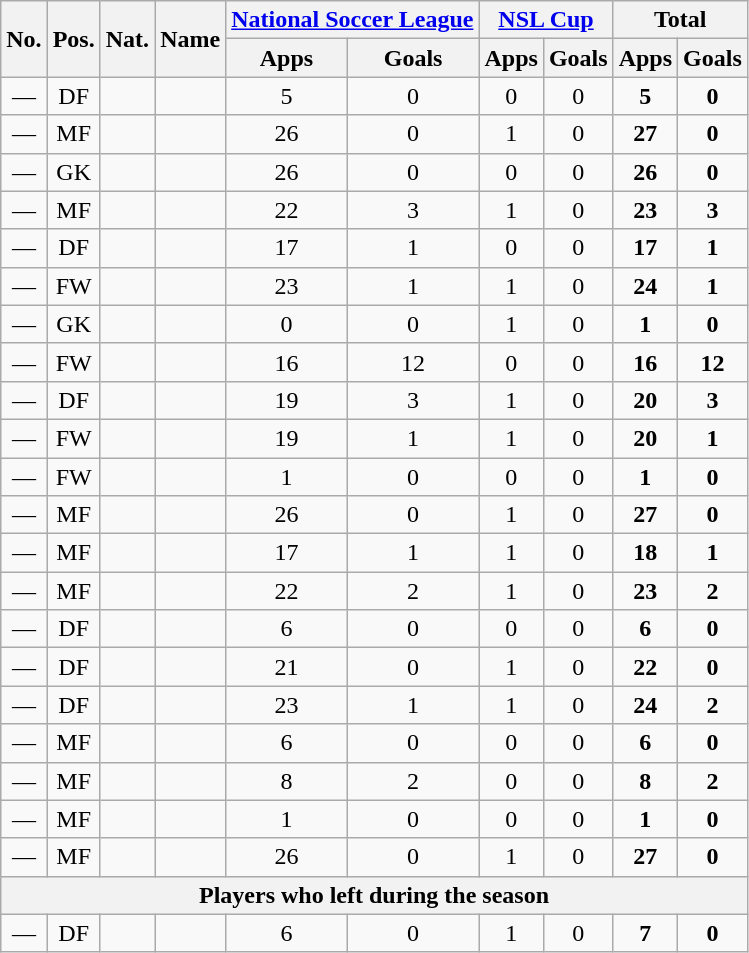<table class="wikitable sortable" style="text-align:center">
<tr>
<th rowspan="2">No.</th>
<th rowspan="2">Pos.</th>
<th rowspan="2">Nat.</th>
<th rowspan="2">Name</th>
<th colspan="2"><a href='#'>National Soccer League</a></th>
<th colspan="2"><a href='#'>NSL Cup</a></th>
<th colspan="2">Total</th>
</tr>
<tr>
<th>Apps</th>
<th>Goals</th>
<th>Apps</th>
<th>Goals</th>
<th>Apps</th>
<th>Goals</th>
</tr>
<tr>
<td>—</td>
<td>DF</td>
<td></td>
<td align=left></td>
<td>5</td>
<td>0</td>
<td>0</td>
<td>0</td>
<td><strong>5</strong></td>
<td><strong>0</strong></td>
</tr>
<tr>
<td>—</td>
<td>MF</td>
<td></td>
<td align=left></td>
<td>26</td>
<td>0</td>
<td>1</td>
<td>0</td>
<td><strong>27</strong></td>
<td><strong>0</strong></td>
</tr>
<tr>
<td>—</td>
<td>GK</td>
<td></td>
<td align=left></td>
<td>26</td>
<td>0</td>
<td>0</td>
<td>0</td>
<td><strong>26</strong></td>
<td><strong>0</strong></td>
</tr>
<tr>
<td>—</td>
<td>MF</td>
<td></td>
<td align=left></td>
<td>22</td>
<td>3</td>
<td>1</td>
<td>0</td>
<td><strong>23</strong></td>
<td><strong>3</strong></td>
</tr>
<tr>
<td>—</td>
<td>DF</td>
<td></td>
<td align=left></td>
<td>17</td>
<td>1</td>
<td>0</td>
<td>0</td>
<td><strong>17</strong></td>
<td><strong>1</strong></td>
</tr>
<tr>
<td>—</td>
<td>FW</td>
<td></td>
<td align=left></td>
<td>23</td>
<td>1</td>
<td>1</td>
<td>0</td>
<td><strong>24</strong></td>
<td><strong>1</strong></td>
</tr>
<tr>
<td>—</td>
<td>GK</td>
<td></td>
<td align=left></td>
<td>0</td>
<td>0</td>
<td>1</td>
<td>0</td>
<td><strong>1</strong></td>
<td><strong>0</strong></td>
</tr>
<tr>
<td>—</td>
<td>FW</td>
<td></td>
<td align=left></td>
<td>16</td>
<td>12</td>
<td>0</td>
<td>0</td>
<td><strong>16</strong></td>
<td><strong>12</strong></td>
</tr>
<tr>
<td>—</td>
<td>DF</td>
<td></td>
<td align=left></td>
<td>19</td>
<td>3</td>
<td>1</td>
<td>0</td>
<td><strong>20</strong></td>
<td><strong>3</strong></td>
</tr>
<tr>
<td>—</td>
<td>FW</td>
<td></td>
<td align=left></td>
<td>19</td>
<td>1</td>
<td>1</td>
<td>0</td>
<td><strong>20</strong></td>
<td><strong>1</strong></td>
</tr>
<tr>
<td>—</td>
<td>FW</td>
<td></td>
<td align=left></td>
<td>1</td>
<td>0</td>
<td>0</td>
<td>0</td>
<td><strong>1</strong></td>
<td><strong>0</strong></td>
</tr>
<tr>
<td>—</td>
<td>MF</td>
<td></td>
<td align=left></td>
<td>26</td>
<td>0</td>
<td>1</td>
<td>0</td>
<td><strong>27</strong></td>
<td><strong>0</strong></td>
</tr>
<tr>
<td>—</td>
<td>MF</td>
<td></td>
<td align=left></td>
<td>17</td>
<td>1</td>
<td>1</td>
<td>0</td>
<td><strong>18</strong></td>
<td><strong>1</strong></td>
</tr>
<tr>
<td>—</td>
<td>MF</td>
<td></td>
<td align=left></td>
<td>22</td>
<td>2</td>
<td>1</td>
<td>0</td>
<td><strong>23</strong></td>
<td><strong>2</strong></td>
</tr>
<tr>
<td>—</td>
<td>DF</td>
<td></td>
<td align=left></td>
<td>6</td>
<td>0</td>
<td>0</td>
<td>0</td>
<td><strong>6</strong></td>
<td><strong>0</strong></td>
</tr>
<tr>
<td>—</td>
<td>DF</td>
<td></td>
<td align=left></td>
<td>21</td>
<td>0</td>
<td>1</td>
<td>0</td>
<td><strong>22</strong></td>
<td><strong>0</strong></td>
</tr>
<tr>
<td>—</td>
<td>DF</td>
<td></td>
<td align=left></td>
<td>23</td>
<td>1</td>
<td>1</td>
<td>0</td>
<td><strong>24</strong></td>
<td><strong>2</strong></td>
</tr>
<tr>
<td>—</td>
<td>MF</td>
<td></td>
<td align=left></td>
<td>6</td>
<td>0</td>
<td>0</td>
<td>0</td>
<td><strong>6</strong></td>
<td><strong>0</strong></td>
</tr>
<tr>
<td>—</td>
<td>MF</td>
<td></td>
<td align=left></td>
<td>8</td>
<td>2</td>
<td>0</td>
<td>0</td>
<td><strong>8</strong></td>
<td><strong>2</strong></td>
</tr>
<tr>
<td>—</td>
<td>MF</td>
<td></td>
<td align=left></td>
<td>1</td>
<td>0</td>
<td>0</td>
<td>0</td>
<td><strong>1</strong></td>
<td><strong>0</strong></td>
</tr>
<tr>
<td>—</td>
<td>MF</td>
<td></td>
<td align=left></td>
<td>26</td>
<td>0</td>
<td>1</td>
<td>0</td>
<td><strong>27</strong></td>
<td><strong>0</strong></td>
</tr>
<tr>
<th colspan="17">Players who left during the season</th>
</tr>
<tr>
<td>—</td>
<td>DF</td>
<td></td>
<td align=left></td>
<td>6</td>
<td>0</td>
<td>1</td>
<td>0</td>
<td><strong>7</strong></td>
<td><strong>0</strong></td>
</tr>
</table>
